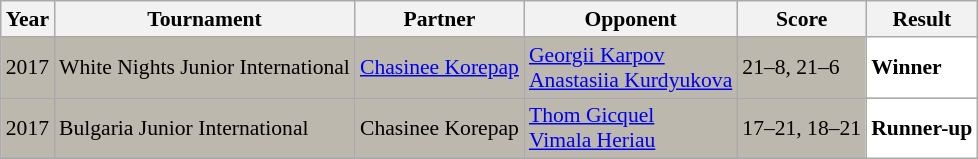<table class="sortable wikitable" style="font-size: 90%;">
<tr>
<th>Year</th>
<th>Tournament</th>
<th>Partner</th>
<th>Opponent</th>
<th>Score</th>
<th>Result</th>
</tr>
<tr style="background:#BDB8AD">
<td align="center">2017</td>
<td align="left">White Nights Junior International</td>
<td align="left"> <a href='#'>Chasinee Korepap</a></td>
<td align="left"> <a href='#'>Georgii Karpov</a> <br>  <a href='#'>Anastasiia Kurdyukova</a></td>
<td align="left">21–8, 21–6</td>
<td style="text-align:left; background:white"> <strong>Winner</strong></td>
</tr>
<tr style="background:#BDB8AD">
<td align="center">2017</td>
<td align="left">Bulgaria Junior International</td>
<td align="left"> Chasinee Korepap</td>
<td align="left"> <a href='#'>Thom Gicquel</a> <br>  <a href='#'>Vimala Heriau</a></td>
<td align="left">17–21, 18–21</td>
<td style="text-align:left; background:white"> <strong>Runner-up</strong></td>
</tr>
</table>
